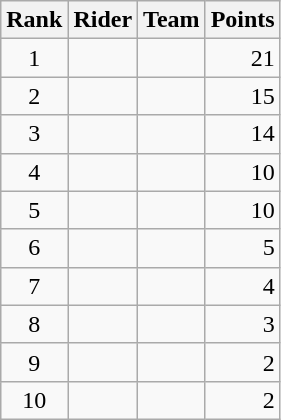<table class="wikitable">
<tr>
<th scope="col">Rank</th>
<th scope="col">Rider</th>
<th scope="col">Team</th>
<th scope="col">Points</th>
</tr>
<tr>
<td style="text-align:center;">1</td>
<td> </td>
<td></td>
<td style="text-align:right;">21</td>
</tr>
<tr>
<td style="text-align:center;">2</td>
<td></td>
<td></td>
<td style="text-align:right;">15</td>
</tr>
<tr>
<td style="text-align:center;">3</td>
<td></td>
<td></td>
<td style="text-align:right;">14</td>
</tr>
<tr>
<td style="text-align:center;">4</td>
<td></td>
<td></td>
<td style="text-align:right;">10</td>
</tr>
<tr>
<td style="text-align:center;">5</td>
<td></td>
<td></td>
<td style="text-align:right;">10</td>
</tr>
<tr>
<td style="text-align:center;">6</td>
<td></td>
<td></td>
<td style="text-align:right;">5</td>
</tr>
<tr>
<td style="text-align:center;">7</td>
<td> </td>
<td></td>
<td style="text-align:right;">4</td>
</tr>
<tr>
<td style="text-align:center;">8</td>
<td></td>
<td></td>
<td style="text-align:right;">3</td>
</tr>
<tr>
<td style="text-align:center;">9</td>
<td></td>
<td></td>
<td style="text-align:right;">2</td>
</tr>
<tr>
<td style="text-align:center;">10</td>
<td></td>
<td></td>
<td style="text-align:right;">2</td>
</tr>
</table>
